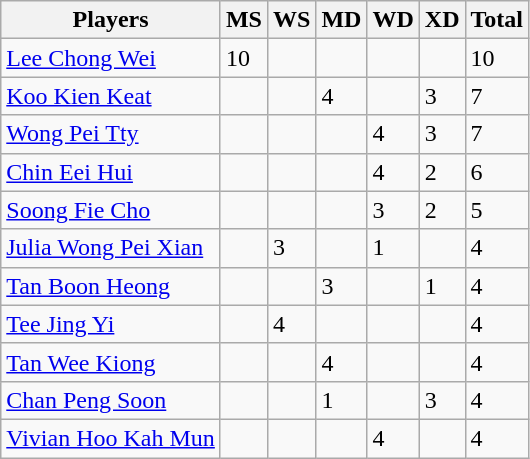<table class=wikitable>
<tr>
<th>Players</th>
<th>MS</th>
<th>WS</th>
<th>MD</th>
<th>WD</th>
<th>XD</th>
<th>Total</th>
</tr>
<tr>
<td><a href='#'>Lee Chong Wei</a></td>
<td>10</td>
<td></td>
<td></td>
<td></td>
<td></td>
<td>10</td>
</tr>
<tr>
<td><a href='#'>Koo Kien Keat</a></td>
<td></td>
<td></td>
<td>4</td>
<td></td>
<td>3</td>
<td>7</td>
</tr>
<tr>
<td><a href='#'>Wong Pei Tty</a></td>
<td></td>
<td></td>
<td></td>
<td>4</td>
<td>3</td>
<td>7</td>
</tr>
<tr>
<td><a href='#'>Chin Eei Hui</a></td>
<td></td>
<td></td>
<td></td>
<td>4</td>
<td>2</td>
<td>6</td>
</tr>
<tr>
<td><a href='#'>Soong Fie Cho</a></td>
<td></td>
<td></td>
<td></td>
<td>3</td>
<td>2</td>
<td>5</td>
</tr>
<tr>
<td><a href='#'>Julia Wong Pei Xian</a></td>
<td></td>
<td>3</td>
<td></td>
<td>1</td>
<td></td>
<td>4</td>
</tr>
<tr>
<td><a href='#'>Tan Boon Heong</a></td>
<td></td>
<td></td>
<td>3</td>
<td></td>
<td>1</td>
<td>4</td>
</tr>
<tr>
<td><a href='#'>Tee Jing Yi</a></td>
<td></td>
<td>4</td>
<td></td>
<td></td>
<td></td>
<td>4</td>
</tr>
<tr>
<td><a href='#'>Tan Wee Kiong</a></td>
<td></td>
<td></td>
<td>4</td>
<td></td>
<td></td>
<td>4</td>
</tr>
<tr>
<td><a href='#'>Chan Peng Soon</a></td>
<td></td>
<td></td>
<td>1</td>
<td></td>
<td>3</td>
<td>4</td>
</tr>
<tr>
<td><a href='#'>Vivian Hoo Kah Mun</a></td>
<td></td>
<td></td>
<td></td>
<td>4</td>
<td></td>
<td>4</td>
</tr>
</table>
